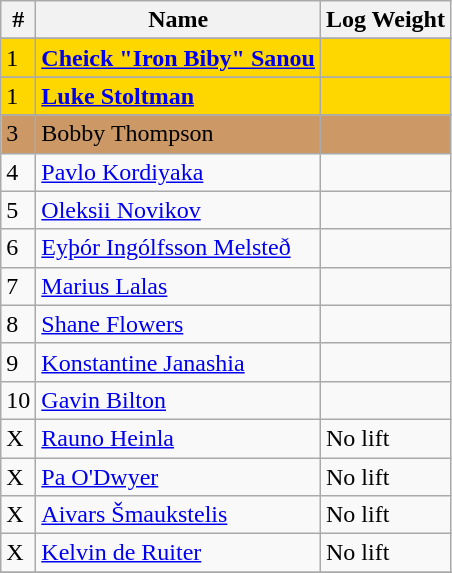<table class="wikitable" style="display: inline-table">
<tr>
<th>#</th>
<th>Name</th>
<th>Log Weight</th>
</tr>
<tr>
</tr>
<tr style="background:gold;">
<td>1</td>
<td> <strong><a href='#'>Cheick "Iron Biby" Sanou</a></strong></td>
<td></td>
</tr>
<tr>
</tr>
<tr style="background:gold;">
<td>1</td>
<td> <strong><a href='#'>Luke Stoltman</a></strong></td>
<td></td>
</tr>
<tr>
</tr>
<tr style="background:#c96;">
<td>3</td>
<td> Bobby Thompson</td>
<td></td>
</tr>
<tr>
<td>4</td>
<td> <a href='#'>Pavlo Kordiyaka</a></td>
<td></td>
</tr>
<tr>
<td>5</td>
<td> <a href='#'>Oleksii Novikov</a></td>
<td></td>
</tr>
<tr>
<td>6</td>
<td> <a href='#'>Eyþór Ingólfsson Melsteð</a></td>
<td></td>
</tr>
<tr>
<td>7</td>
<td> <a href='#'>Marius Lalas</a></td>
<td></td>
</tr>
<tr>
<td>8</td>
<td> <a href='#'>Shane Flowers</a></td>
<td></td>
</tr>
<tr>
<td>9</td>
<td> <a href='#'>Konstantine Janashia</a></td>
<td></td>
</tr>
<tr>
<td>10</td>
<td> <a href='#'>Gavin Bilton</a></td>
<td></td>
</tr>
<tr>
<td>X</td>
<td> <a href='#'>Rauno Heinla</a></td>
<td>No lift</td>
</tr>
<tr>
<td>X</td>
<td> <a href='#'>Pa O'Dwyer</a></td>
<td>No lift</td>
</tr>
<tr>
<td>X</td>
<td> <a href='#'>Aivars Šmaukstelis</a></td>
<td>No lift</td>
</tr>
<tr>
<td>X</td>
<td> <a href='#'>Kelvin de Ruiter</a></td>
<td>No lift</td>
</tr>
<tr>
</tr>
</table>
